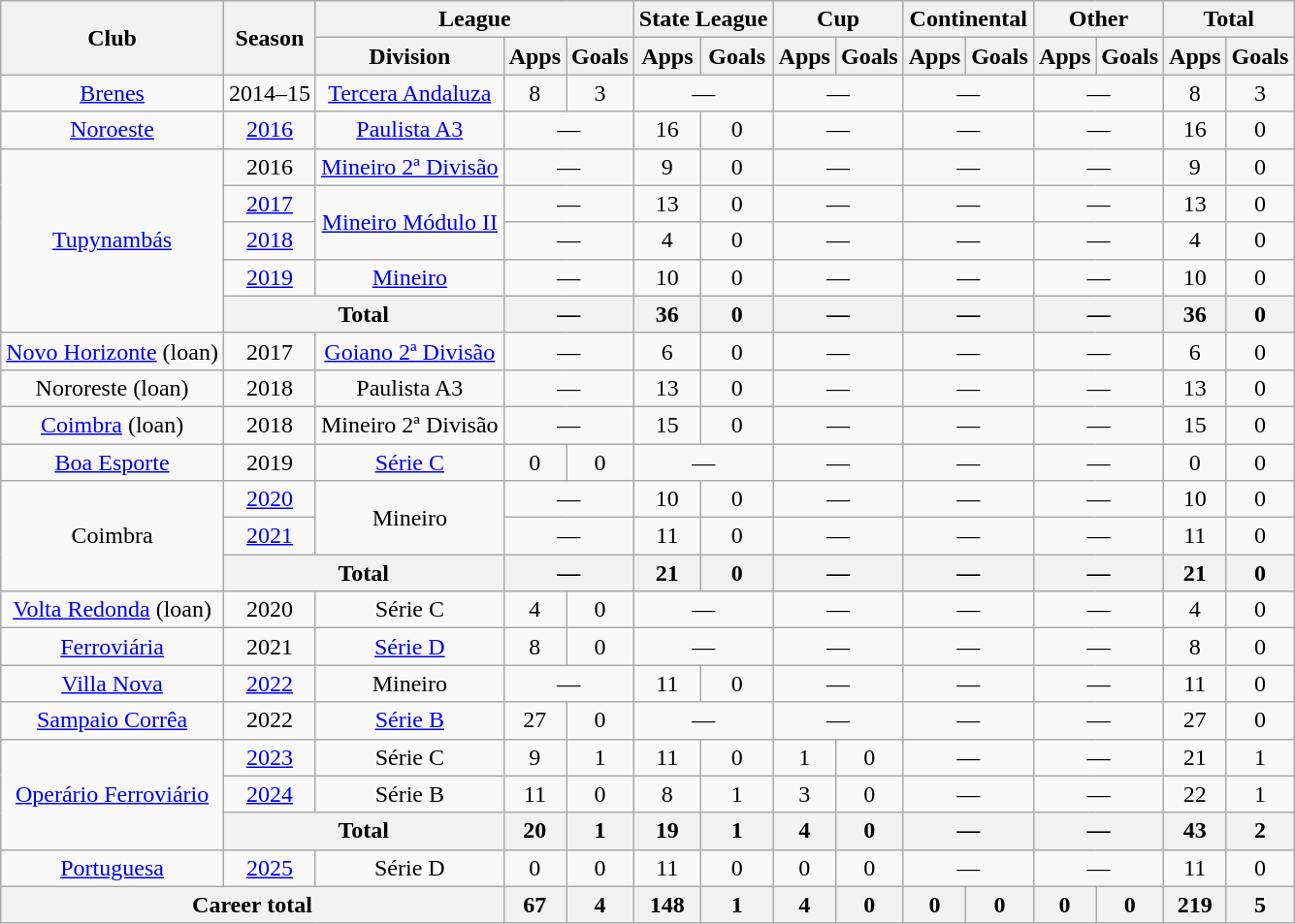<table class="wikitable" style="text-align: center;">
<tr>
<th rowspan="2">Club</th>
<th rowspan="2">Season</th>
<th colspan="3">League</th>
<th colspan="2">State League</th>
<th colspan="2">Cup</th>
<th colspan="2">Continental</th>
<th colspan="2">Other</th>
<th colspan="2">Total</th>
</tr>
<tr>
<th>Division</th>
<th>Apps</th>
<th>Goals</th>
<th>Apps</th>
<th>Goals</th>
<th>Apps</th>
<th>Goals</th>
<th>Apps</th>
<th>Goals</th>
<th>Apps</th>
<th>Goals</th>
<th>Apps</th>
<th>Goals</th>
</tr>
<tr>
<td valign="center"><a href='#'>Brenes</a></td>
<td>2014–15</td>
<td><a href='#'>Tercera Andaluza</a></td>
<td>8</td>
<td>3</td>
<td colspan="2">—</td>
<td colspan="2">—</td>
<td colspan="2">—</td>
<td colspan="2">—</td>
<td>8</td>
<td>3</td>
</tr>
<tr>
<td valign="center"><a href='#'>Noroeste</a></td>
<td><a href='#'>2016</a></td>
<td><a href='#'>Paulista A3</a></td>
<td colspan="2">—</td>
<td>16</td>
<td>0</td>
<td colspan="2">—</td>
<td colspan="2">—</td>
<td colspan="2">—</td>
<td>16</td>
<td>0</td>
</tr>
<tr>
<td rowspan="5" valign="center"><a href='#'>Tupynambás</a></td>
<td>2016</td>
<td><a href='#'>Mineiro 2ª Divisão</a></td>
<td colspan="2">—</td>
<td>9</td>
<td>0</td>
<td colspan="2">—</td>
<td colspan="2">—</td>
<td colspan="2">—</td>
<td>9</td>
<td>0</td>
</tr>
<tr>
<td><a href='#'>2017</a></td>
<td rowspan="2"><a href='#'>Mineiro Módulo II</a></td>
<td colspan="2">—</td>
<td>13</td>
<td>0</td>
<td colspan="2">—</td>
<td colspan="2">—</td>
<td colspan="2">—</td>
<td>13</td>
<td>0</td>
</tr>
<tr>
<td><a href='#'>2018</a></td>
<td colspan="2">—</td>
<td>4</td>
<td>0</td>
<td colspan="2">—</td>
<td colspan="2">—</td>
<td colspan="2">—</td>
<td>4</td>
<td>0</td>
</tr>
<tr>
<td><a href='#'>2019</a></td>
<td><a href='#'>Mineiro</a></td>
<td colspan="2">—</td>
<td>10</td>
<td>0</td>
<td colspan="2">—</td>
<td colspan="2">—</td>
<td colspan="2">—</td>
<td>10</td>
<td>0</td>
</tr>
<tr>
<th colspan="2">Total</th>
<th colspan="2">—</th>
<th>36</th>
<th>0</th>
<th colspan="2">—</th>
<th colspan="2">—</th>
<th colspan="2">—</th>
<th>36</th>
<th>0</th>
</tr>
<tr>
<td valign="center"><a href='#'>Novo Horizonte</a> (loan)</td>
<td>2017</td>
<td><a href='#'>Goiano 2ª Divisão</a></td>
<td colspan="2">—</td>
<td>6</td>
<td>0</td>
<td colspan="2">—</td>
<td colspan="2">—</td>
<td colspan="2">—</td>
<td>6</td>
<td>0</td>
</tr>
<tr>
<td valign="center">Nororeste (loan)</td>
<td>2018</td>
<td>Paulista A3</td>
<td colspan="2">—</td>
<td>13</td>
<td>0</td>
<td colspan="2">—</td>
<td colspan="2">—</td>
<td colspan="2">—</td>
<td>13</td>
<td>0</td>
</tr>
<tr>
<td valign="center"><a href='#'>Coimbra</a> (loan)</td>
<td>2018</td>
<td>Mineiro 2ª Divisão</td>
<td colspan="2">—</td>
<td>15</td>
<td>0</td>
<td colspan="2">—</td>
<td colspan="2">—</td>
<td colspan="2">—</td>
<td>15</td>
<td>0</td>
</tr>
<tr>
<td valign="center"><a href='#'>Boa Esporte</a></td>
<td>2019</td>
<td><a href='#'>Série C</a></td>
<td>0</td>
<td>0</td>
<td colspan="2">—</td>
<td colspan="2">—</td>
<td colspan="2">—</td>
<td colspan="2">—</td>
<td>0</td>
<td>0</td>
</tr>
<tr>
<td rowspan="3" valign="center">Coimbra</td>
<td><a href='#'>2020</a></td>
<td rowspan="2">Mineiro</td>
<td colspan="2">—</td>
<td>10</td>
<td>0</td>
<td colspan="2">—</td>
<td colspan="2">—</td>
<td colspan="2">—</td>
<td>10</td>
<td>0</td>
</tr>
<tr>
<td><a href='#'>2021</a></td>
<td colspan="2">—</td>
<td>11</td>
<td>0</td>
<td colspan="2">—</td>
<td colspan="2">—</td>
<td colspan="2">—</td>
<td>11</td>
<td>0</td>
</tr>
<tr>
<th colspan="2">Total</th>
<th colspan="2">—</th>
<th>21</th>
<th>0</th>
<th colspan="2">—</th>
<th colspan="2">—</th>
<th colspan="2">—</th>
<th>21</th>
<th>0</th>
</tr>
<tr>
<td valign="center"><a href='#'>Volta Redonda</a> (loan)</td>
<td>2020</td>
<td>Série C</td>
<td>4</td>
<td>0</td>
<td colspan="2">—</td>
<td colspan="2">—</td>
<td colspan="2">—</td>
<td colspan="2">—</td>
<td>4</td>
<td>0</td>
</tr>
<tr>
<td valign="center"><a href='#'>Ferroviária</a></td>
<td>2021</td>
<td><a href='#'>Série D</a></td>
<td>8</td>
<td>0</td>
<td colspan="2">—</td>
<td colspan="2">—</td>
<td colspan="2">—</td>
<td colspan="2">—</td>
<td>8</td>
<td>0</td>
</tr>
<tr>
<td valign="center"><a href='#'>Villa Nova</a></td>
<td><a href='#'>2022</a></td>
<td>Mineiro</td>
<td colspan="2">—</td>
<td>11</td>
<td>0</td>
<td colspan="2">—</td>
<td colspan="2">—</td>
<td colspan="2">—</td>
<td>11</td>
<td>0</td>
</tr>
<tr>
<td valign="center"><a href='#'>Sampaio Corrêa</a></td>
<td>2022</td>
<td><a href='#'>Série B</a></td>
<td>27</td>
<td>0</td>
<td colspan="2">—</td>
<td colspan="2">—</td>
<td colspan="2">—</td>
<td colspan="2">—</td>
<td>27</td>
<td>0</td>
</tr>
<tr>
<td rowspan="3" valign="center"><a href='#'>Operário Ferroviário</a></td>
<td><a href='#'>2023</a></td>
<td>Série C</td>
<td>9</td>
<td>1</td>
<td>11</td>
<td>0</td>
<td>1</td>
<td>0</td>
<td colspan="2">—</td>
<td colspan="2">—</td>
<td>21</td>
<td>1</td>
</tr>
<tr>
<td><a href='#'>2024</a></td>
<td>Série B</td>
<td>11</td>
<td>0</td>
<td>8</td>
<td>1</td>
<td>3</td>
<td>0</td>
<td colspan="2">—</td>
<td colspan="2">—</td>
<td>22</td>
<td>1</td>
</tr>
<tr>
<th colspan="2">Total</th>
<th>20</th>
<th>1</th>
<th>19</th>
<th>1</th>
<th>4</th>
<th>0</th>
<th colspan="2">—</th>
<th colspan="2">—</th>
<th>43</th>
<th>2</th>
</tr>
<tr>
<td valign="center"><a href='#'>Portuguesa</a></td>
<td><a href='#'>2025</a></td>
<td>Série D</td>
<td>0</td>
<td>0</td>
<td>11</td>
<td>0</td>
<td>0</td>
<td>0</td>
<td colspan="2">—</td>
<td colspan="2">—</td>
<td>11</td>
<td>0</td>
</tr>
<tr>
<th colspan="3"><strong>Career total</strong></th>
<th>67</th>
<th>4</th>
<th>148</th>
<th>1</th>
<th>4</th>
<th>0</th>
<th>0</th>
<th>0</th>
<th>0</th>
<th>0</th>
<th>219</th>
<th>5</th>
</tr>
</table>
